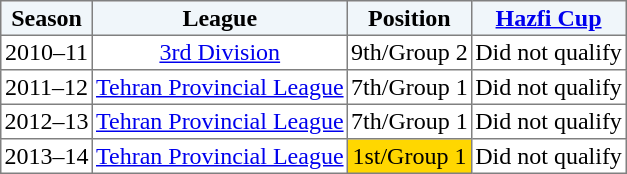<table border="1" cellpadding="2" style="border-collapse:collapse; text-align:center; font-size:normal;">
<tr style="background:#f0f6fa;">
<th>Season</th>
<th>League</th>
<th>Position</th>
<th><a href='#'>Hazfi Cup</a></th>
</tr>
<tr>
<td>2010–11</td>
<td><a href='#'>3rd Division</a></td>
<td>9th/Group 2</td>
<td>Did not qualify</td>
</tr>
<tr>
<td>2011–12</td>
<td><a href='#'>Tehran Provincial League</a></td>
<td>7th/Group 1</td>
<td>Did not qualify</td>
</tr>
<tr>
<td>2012–13</td>
<td><a href='#'>Tehran Provincial League</a></td>
<td>7th/Group 1</td>
<td>Did not qualify</td>
</tr>
<tr>
<td>2013–14</td>
<td><a href='#'>Tehran Provincial League</a></td>
<td bgcolor=gold>1st/Group 1</td>
<td>Did not qualify</td>
</tr>
</table>
